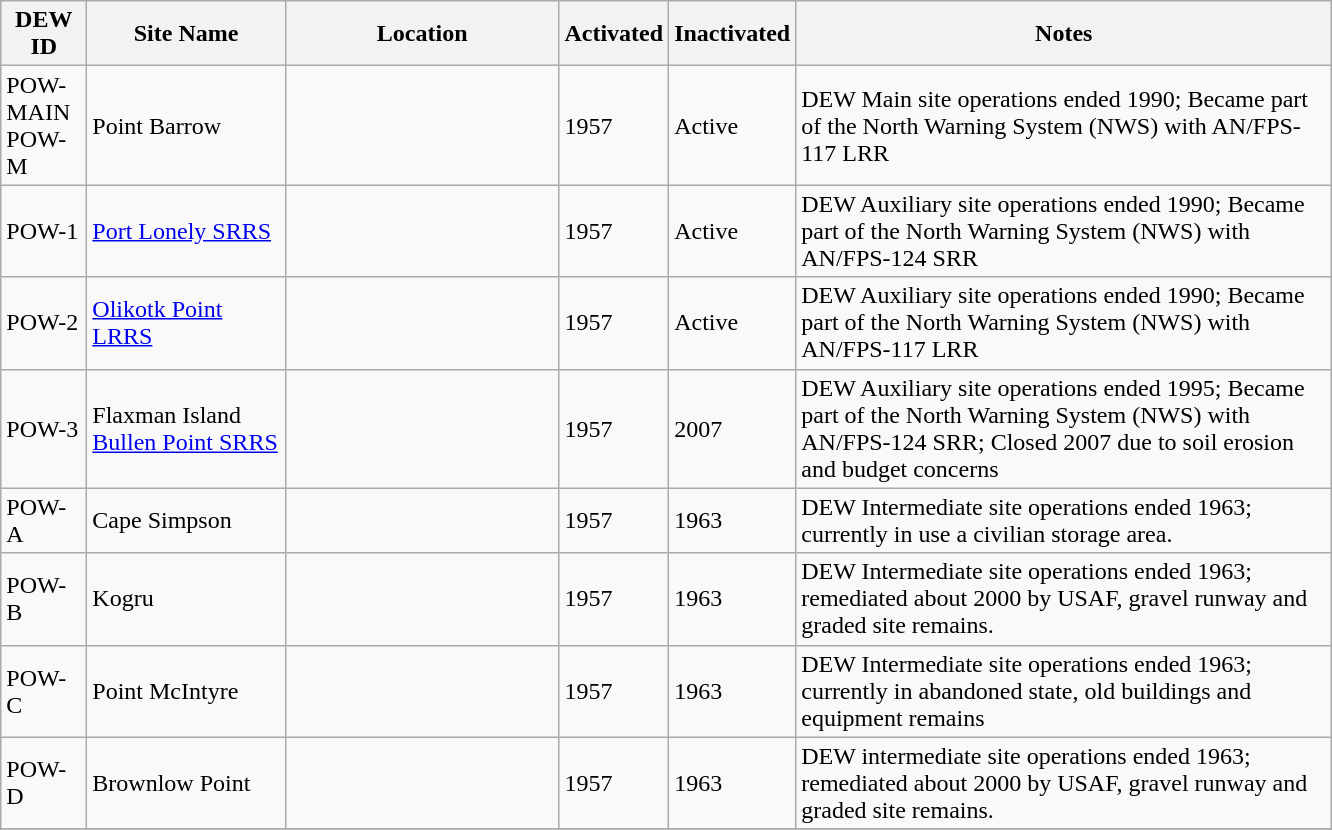<table class="wikitable sortable">
<tr>
<th scope="col" width="50">DEW ID</th>
<th scope="col" width="125">Site Name</th>
<th scope="col" width="175">Location</th>
<th scope="col" width="50">Activated</th>
<th scope="col" width="50">Inactivated</th>
<th scope="col" width="350">Notes</th>
</tr>
<tr>
<td>POW-MAIN<br>POW-M</td>
<td>Point Barrow</td>
<td></td>
<td>1957</td>
<td>Active</td>
<td>DEW Main site operations ended 1990; Became part of the North Warning System (NWS) with AN/FPS-117 LRR</td>
</tr>
<tr>
<td>POW-1</td>
<td><a href='#'>Port Lonely SRRS</a></td>
<td></td>
<td>1957</td>
<td>Active</td>
<td>DEW Auxiliary site operations ended 1990; Became part of the North Warning System (NWS) with AN/FPS-124 SRR</td>
</tr>
<tr>
<td>POW-2</td>
<td><a href='#'>Olikotk Point LRRS</a></td>
<td></td>
<td>1957</td>
<td>Active</td>
<td>DEW Auxiliary site operations ended 1990; Became part of the North Warning System (NWS) with AN/FPS-117 LRR</td>
</tr>
<tr>
<td>POW-3</td>
<td>Flaxman Island<br><a href='#'>Bullen Point SRRS</a></td>
<td></td>
<td>1957</td>
<td>2007</td>
<td>DEW Auxiliary site operations ended 1995; Became part of the North Warning System (NWS) with AN/FPS-124 SRR; Closed 2007 due to soil erosion and budget concerns</td>
</tr>
<tr>
<td>POW-A</td>
<td>Cape Simpson</td>
<td></td>
<td>1957</td>
<td>1963</td>
<td>DEW Intermediate site operations ended 1963; currently in use a civilian storage area.</td>
</tr>
<tr>
<td>POW-B</td>
<td>Kogru</td>
<td></td>
<td>1957</td>
<td>1963</td>
<td>DEW Intermediate site operations ended 1963; remediated about 2000 by USAF, gravel runway and graded site remains.</td>
</tr>
<tr>
<td>POW-C</td>
<td>Point McIntyre</td>
<td></td>
<td>1957</td>
<td>1963</td>
<td>DEW Intermediate site operations ended 1963; currently in abandoned state, old buildings and equipment remains</td>
</tr>
<tr>
<td>POW-D</td>
<td>Brownlow Point</td>
<td></td>
<td>1957</td>
<td>1963</td>
<td>DEW intermediate site operations ended 1963; remediated about 2000 by USAF, gravel runway and graded site remains.</td>
</tr>
<tr>
</tr>
<tr>
</tr>
</table>
